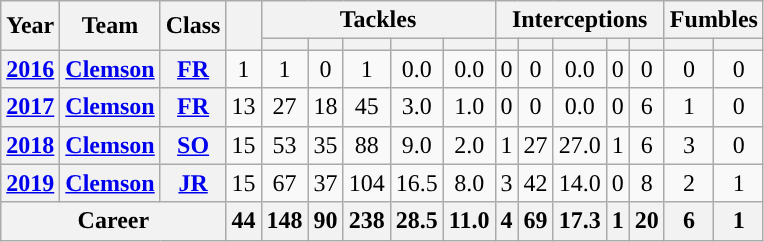<table class="wikitable sortable" style="text-align:center;">
<tr>
<th rowspan="2">Year</th>
<th rowspan="2">Team</th>
<th rowspan="2">Class</th>
<th rowspan="2"></th>
<th colspan="5">Tackles</th>
<th colspan="5">Interceptions</th>
<th colspan="2">Fumbles</th>
</tr>
<tr>
<th></th>
<th></th>
<th></th>
<th></th>
<th></th>
<th></th>
<th></th>
<th></th>
<th></th>
<th></th>
<th></th>
<th></th>
</tr>
<tr>
<th><a href='#'>2016</a></th>
<th><a href='#'>Clemson</a></th>
<th><a href='#'>FR</a></th>
<td>1</td>
<td>1</td>
<td>0</td>
<td>1</td>
<td>0.0</td>
<td>0.0</td>
<td>0</td>
<td>0</td>
<td>0.0</td>
<td>0</td>
<td>0</td>
<td>0</td>
<td>0</td>
</tr>
<tr>
<th><a href='#'>2017</a></th>
<th><a href='#'>Clemson</a></th>
<th><a href='#'>FR</a></th>
<td>13</td>
<td>27</td>
<td>18</td>
<td>45</td>
<td>3.0</td>
<td>1.0</td>
<td>0</td>
<td>0</td>
<td>0.0</td>
<td>0</td>
<td>6</td>
<td>1</td>
<td>0</td>
</tr>
<tr>
<th><a href='#'>2018</a></th>
<th><a href='#'>Clemson</a></th>
<th><a href='#'>SO</a></th>
<td>15</td>
<td>53</td>
<td>35</td>
<td>88</td>
<td>9.0</td>
<td>2.0</td>
<td>1</td>
<td>27</td>
<td>27.0</td>
<td>1</td>
<td>6</td>
<td>3</td>
<td>0</td>
</tr>
<tr>
<th><a href='#'>2019</a></th>
<th><a href='#'>Clemson</a></th>
<th><a href='#'>JR</a></th>
<td>15</td>
<td>67</td>
<td>37</td>
<td>104</td>
<td>16.5</td>
<td>8.0</td>
<td>3</td>
<td>42</td>
<td>14.0</td>
<td>0</td>
<td>8</td>
<td>2</td>
<td>1</td>
</tr>
<tr>
<th colspan="3">Career</th>
<th>44</th>
<th>148</th>
<th>90</th>
<th>238</th>
<th>28.5</th>
<th>11.0</th>
<th>4</th>
<th>69</th>
<th>17.3</th>
<th>1</th>
<th>20</th>
<th>6</th>
<th>1</th>
</tr>
</table>
